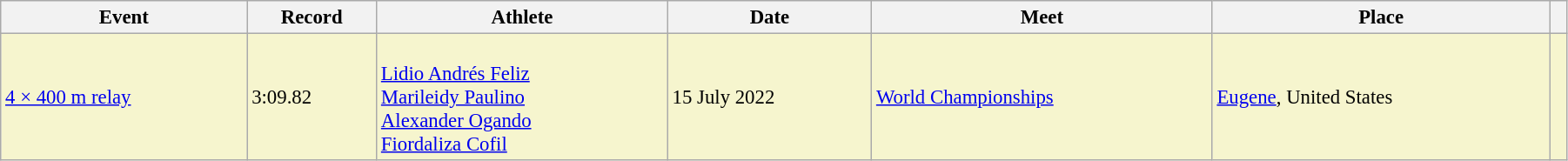<table class="wikitable" style="font-size:95%; width: 95%;">
<tr>
<th>Event</th>
<th>Record</th>
<th>Athlete</th>
<th>Date</th>
<th>Meet</th>
<th>Place</th>
<th></th>
</tr>
<tr style="background:#f6F5CE;">
<td><a href='#'>4 × 400 m relay</a></td>
<td>3:09.82</td>
<td><br><a href='#'>Lidio Andrés Feliz</a><br><a href='#'>Marileidy Paulino</a><br><a href='#'>Alexander Ogando</a><br><a href='#'>Fiordaliza Cofil</a></td>
<td>15 July 2022</td>
<td><a href='#'>World Championships</a></td>
<td><a href='#'>Eugene</a>, United States</td>
<td></td>
</tr>
</table>
